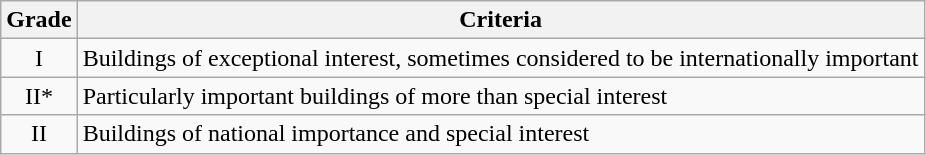<table class="wikitable">
<tr>
<th>Grade</th>
<th>Criteria</th>
</tr>
<tr>
<td align="center" >I</td>
<td>Buildings of exceptional interest, sometimes considered to be internationally important</td>
</tr>
<tr>
<td align="center" >II*</td>
<td>Particularly important buildings of more than special interest</td>
</tr>
<tr>
<td align="center" >II</td>
<td>Buildings of national importance and special interest</td>
</tr>
</table>
